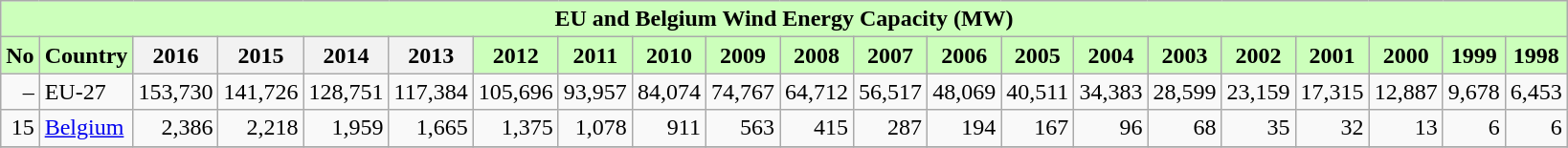<table class="wikitable" style="text-align:right;">
<tr>
<th colspan="21" style="text-align:center; background:#cfb;">EU and Belgium Wind Energy Capacity (MW)</th>
</tr>
<tr>
<th style="background:#cfb;">No</th>
<th style="background:#cfb;">Country</th>
<th>2016</th>
<th>2015</th>
<th>2014</th>
<th>2013</th>
<th style="background:#cfb;">2012</th>
<th style="background:#cfb;">2011</th>
<th style="background:#cfb;">2010</th>
<th style="background:#cfb;">2009</th>
<th style="background:#cfb;">2008</th>
<th style="background:#cfb;">2007</th>
<th style="background:#cfb;">2006</th>
<th style="background:#cfb;">2005</th>
<th style="background:#cfb;">2004</th>
<th style="background:#cfb;">2003</th>
<th style="background:#cfb;">2002</th>
<th style="background:#cfb;">2001</th>
<th style="background:#cfb;">2000</th>
<th style="background:#cfb;">1999</th>
<th style="background:#cfb;">1998</th>
</tr>
<tr>
<td>–</td>
<td align=left>EU-27</td>
<td>153,730</td>
<td>141,726</td>
<td>128,751</td>
<td>117,384</td>
<td>105,696</td>
<td>93,957</td>
<td>84,074</td>
<td>74,767</td>
<td>64,712</td>
<td>56,517</td>
<td>48,069</td>
<td>40,511</td>
<td>34,383</td>
<td>28,599</td>
<td>23,159</td>
<td>17,315</td>
<td>12,887</td>
<td>9,678</td>
<td>6,453</td>
</tr>
<tr>
<td>15</td>
<td align=left><a href='#'>Belgium</a></td>
<td>2,386</td>
<td>2,218</td>
<td>1,959</td>
<td>1,665</td>
<td>1,375</td>
<td>1,078</td>
<td>911</td>
<td>563</td>
<td>415</td>
<td>287</td>
<td>194</td>
<td>167</td>
<td>96</td>
<td>68</td>
<td>35</td>
<td>32</td>
<td>13</td>
<td>6</td>
<td>6</td>
</tr>
<tr>
</tr>
</table>
